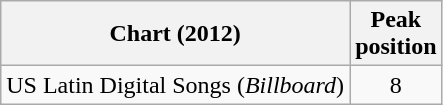<table class="wikitable sortable">
<tr>
<th>Chart (2012)</th>
<th>Peak<br>position</th>
</tr>
<tr>
<td>US Latin Digital Songs (<em>Billboard</em>)</td>
<td align="center">8</td>
</tr>
</table>
